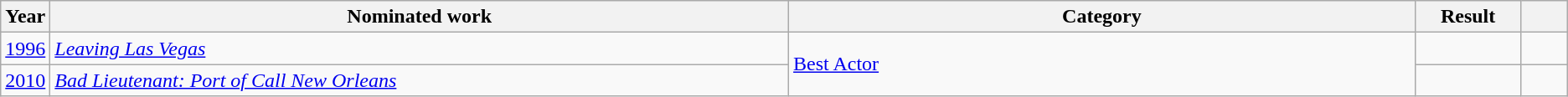<table class="wikitable sortable">
<tr>
<th scope="col" style="width:1em;">Year</th>
<th scope="col" style="width:39em;">Nominated work</th>
<th scope="col" style="width:33em;">Category</th>
<th scope="col" style="width:5em;">Result</th>
<th scope="col" style="width:2em;" class="unsortable"></th>
</tr>
<tr>
<td><a href='#'>1996</a></td>
<td><em><a href='#'>Leaving Las Vegas</a></em></td>
<td rowspan="2"><a href='#'>Best Actor</a></td>
<td></td>
<td style="text-align:center;"></td>
</tr>
<tr>
<td><a href='#'>2010</a></td>
<td><em><a href='#'>Bad Lieutenant: Port of Call New Orleans</a></em></td>
<td></td>
<td style="text-align:center;"></td>
</tr>
</table>
